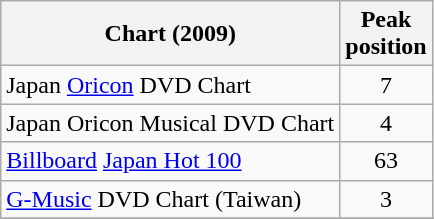<table class="wikitable sortable" border="1">
<tr>
<th scope="col">Chart (2009)</th>
<th scope="col">Peak<br>position</th>
</tr>
<tr>
<td>Japan <a href='#'>Oricon</a> DVD Chart</td>
<td align="center">7</td>
</tr>
<tr>
<td>Japan Oricon Musical DVD Chart</td>
<td align="center">4</td>
</tr>
<tr>
<td><a href='#'>Billboard</a> <a href='#'>Japan Hot 100</a></td>
<td align="center">63</td>
</tr>
<tr>
<td><a href='#'>G-Music</a> DVD Chart (Taiwan)</td>
<td align="center">3</td>
</tr>
<tr>
</tr>
</table>
